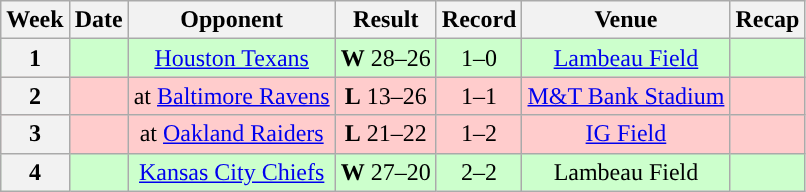<table class="wikitable" style="text-align:center">
<tr>
<th>Week</th>
<th>Date</th>
<th>Opponent</th>
<th>Result</th>
<th>Record</th>
<th>Venue</th>
<th>Recap</th>
</tr>
<tr style="background:#cfc">
<th>1</th>
<td></td>
<td><a href='#'>Houston Texans</a></td>
<td><strong>W</strong> 28–26</td>
<td>1–0</td>
<td><a href='#'>Lambeau Field</a></td>
<td></td>
</tr>
<tr style="background:#fcc">
<th>2</th>
<td></td>
<td>at <a href='#'>Baltimore Ravens</a></td>
<td><strong>L</strong> 13–26</td>
<td>1–1</td>
<td><a href='#'>M&T Bank Stadium</a></td>
<td></td>
</tr>
<tr style="background:#fcc">
<th>3</th>
<td></td>
<td>at <a href='#'>Oakland Raiders</a></td>
<td><strong>L</strong> 21–22</td>
<td>1–2</td>
<td> <a href='#'>IG Field</a> </td>
<td></td>
</tr>
<tr style="background:#cfc">
<th>4</th>
<td></td>
<td><a href='#'>Kansas City Chiefs</a></td>
<td><strong>W</strong> 27–20</td>
<td>2–2</td>
<td>Lambeau Field</td>
<td></td>
</tr>
</table>
